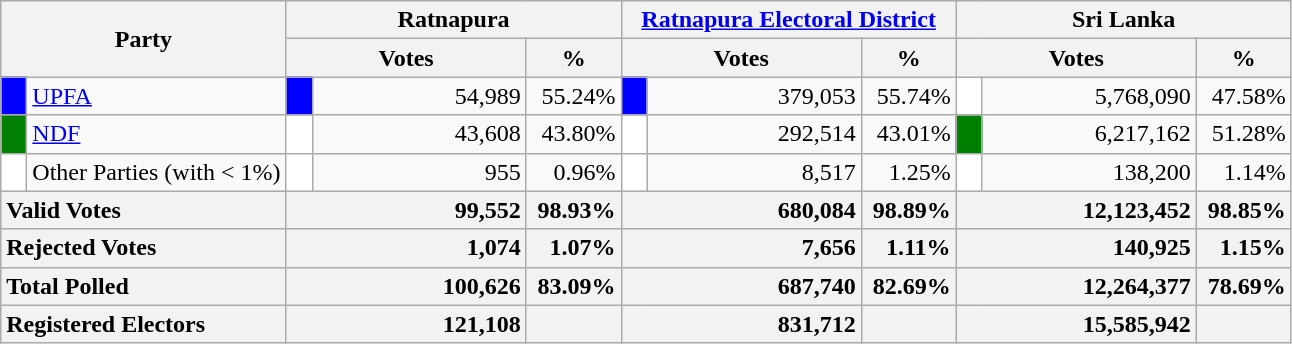<table class="wikitable">
<tr>
<th colspan="2" width="144px"rowspan="2">Party</th>
<th colspan="3" width="216px">Ratnapura</th>
<th colspan="3" width="216px"><a href='#'>Ratnapura Electoral District</a></th>
<th colspan="3" width="216px">Sri Lanka</th>
</tr>
<tr>
<th colspan="2" width="144px">Votes</th>
<th>%</th>
<th colspan="2" width="144px">Votes</th>
<th>%</th>
<th colspan="2" width="144px">Votes</th>
<th>%</th>
</tr>
<tr>
<td style="background-color:blue;" width="10px"></td>
<td style="text-align:left;"><a href='#'>UPFA</a></td>
<td style="background-color:blue;" width="10px"></td>
<td style="text-align:right;">54,989</td>
<td style="text-align:right;">55.24%</td>
<td style="background-color:blue;" width="10px"></td>
<td style="text-align:right;">379,053</td>
<td style="text-align:right;">55.74%</td>
<td style="background-color:white;" width="10px"></td>
<td style="text-align:right;">5,768,090</td>
<td style="text-align:right;">47.58%</td>
</tr>
<tr>
<td style="background-color:green;" width="10px"></td>
<td style="text-align:left;"><a href='#'>NDF</a></td>
<td style="background-color:white;" width="10px"></td>
<td style="text-align:right;">43,608</td>
<td style="text-align:right;">43.80%</td>
<td style="background-color:white;" width="10px"></td>
<td style="text-align:right;">292,514</td>
<td style="text-align:right;">43.01%</td>
<td style="background-color:green;" width="10px"></td>
<td style="text-align:right;">6,217,162</td>
<td style="text-align:right;">51.28%</td>
</tr>
<tr>
<td style="background-color:white;" width="10px"></td>
<td style="text-align:left;">Other Parties (with < 1%)</td>
<td style="background-color:white;" width="10px"></td>
<td style="text-align:right;">955</td>
<td style="text-align:right;">0.96%</td>
<td style="background-color:white;" width="10px"></td>
<td style="text-align:right;">8,517</td>
<td style="text-align:right;">1.25%</td>
<td style="background-color:white;" width="10px"></td>
<td style="text-align:right;">138,200</td>
<td style="text-align:right;">1.14%</td>
</tr>
<tr>
<th colspan="2" width="144px"style="text-align:left;">Valid Votes</th>
<th style="text-align:right;"colspan="2" width="144px">99,552</th>
<th style="text-align:right;">98.93%</th>
<th style="text-align:right;"colspan="2" width="144px">680,084</th>
<th style="text-align:right;">98.89%</th>
<th style="text-align:right;"colspan="2" width="144px">12,123,452</th>
<th style="text-align:right;">98.85%</th>
</tr>
<tr>
<th colspan="2" width="144px"style="text-align:left;">Rejected Votes</th>
<th style="text-align:right;"colspan="2" width="144px">1,074</th>
<th style="text-align:right;">1.07%</th>
<th style="text-align:right;"colspan="2" width="144px">7,656</th>
<th style="text-align:right;">1.11%</th>
<th style="text-align:right;"colspan="2" width="144px">140,925</th>
<th style="text-align:right;">1.15%</th>
</tr>
<tr>
<th colspan="2" width="144px"style="text-align:left;">Total Polled</th>
<th style="text-align:right;"colspan="2" width="144px">100,626</th>
<th style="text-align:right;">83.09%</th>
<th style="text-align:right;"colspan="2" width="144px">687,740</th>
<th style="text-align:right;">82.69%</th>
<th style="text-align:right;"colspan="2" width="144px">12,264,377</th>
<th style="text-align:right;">78.69%</th>
</tr>
<tr>
<th colspan="2" width="144px"style="text-align:left;">Registered Electors</th>
<th style="text-align:right;"colspan="2" width="144px">121,108</th>
<th></th>
<th style="text-align:right;"colspan="2" width="144px">831,712</th>
<th></th>
<th style="text-align:right;"colspan="2" width="144px">15,585,942</th>
<th></th>
</tr>
</table>
